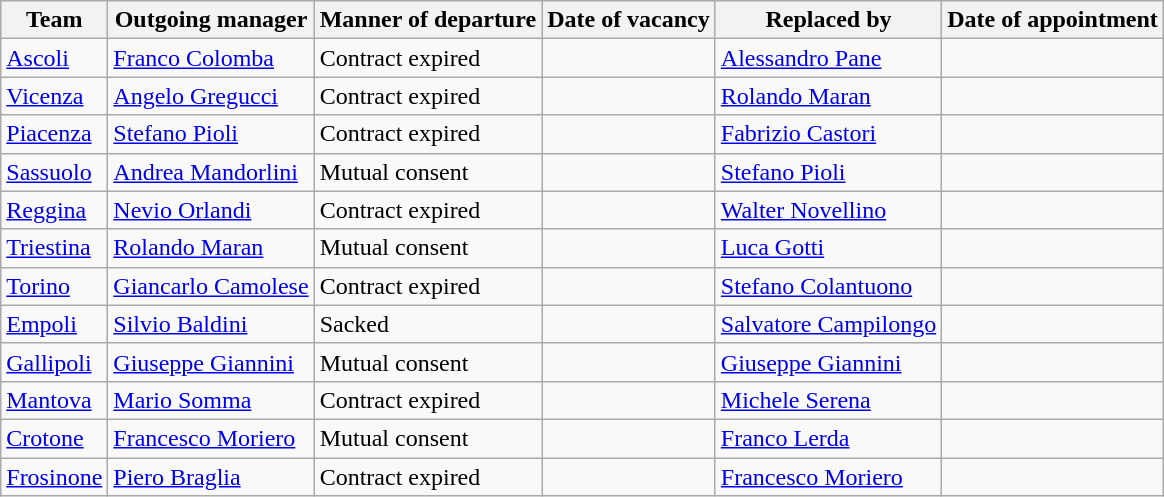<table class="wikitable sortable">
<tr>
<th>Team</th>
<th>Outgoing manager</th>
<th>Manner of departure</th>
<th>Date of vacancy</th>
<th>Replaced by</th>
<th>Date of appointment</th>
</tr>
<tr>
<td><a href='#'>Ascoli</a></td>
<td><a href='#'>Franco Colomba</a></td>
<td>Contract expired</td>
<td></td>
<td><a href='#'>Alessandro Pane</a></td>
<td></td>
</tr>
<tr>
<td><a href='#'>Vicenza</a></td>
<td><a href='#'>Angelo Gregucci</a></td>
<td>Contract expired</td>
<td></td>
<td><a href='#'>Rolando Maran</a></td>
<td></td>
</tr>
<tr>
<td><a href='#'>Piacenza</a></td>
<td><a href='#'>Stefano Pioli</a></td>
<td>Contract expired</td>
<td></td>
<td><a href='#'>Fabrizio Castori</a></td>
<td></td>
</tr>
<tr>
<td><a href='#'>Sassuolo</a></td>
<td><a href='#'>Andrea Mandorlini</a></td>
<td>Mutual consent</td>
<td></td>
<td><a href='#'>Stefano Pioli</a></td>
<td></td>
</tr>
<tr>
<td><a href='#'>Reggina</a></td>
<td><a href='#'>Nevio Orlandi</a></td>
<td>Contract expired</td>
<td></td>
<td><a href='#'>Walter Novellino</a></td>
<td></td>
</tr>
<tr>
<td><a href='#'>Triestina</a></td>
<td><a href='#'>Rolando Maran</a></td>
<td>Mutual consent</td>
<td></td>
<td><a href='#'>Luca Gotti</a></td>
<td></td>
</tr>
<tr>
<td><a href='#'>Torino</a></td>
<td><a href='#'>Giancarlo Camolese</a></td>
<td>Contract expired</td>
<td></td>
<td><a href='#'>Stefano Colantuono</a></td>
<td></td>
</tr>
<tr>
<td><a href='#'>Empoli</a></td>
<td><a href='#'>Silvio Baldini</a></td>
<td>Sacked</td>
<td></td>
<td><a href='#'>Salvatore Campilongo</a></td>
<td></td>
</tr>
<tr>
<td><a href='#'>Gallipoli</a></td>
<td><a href='#'>Giuseppe Giannini</a></td>
<td>Mutual consent</td>
<td></td>
<td><a href='#'>Giuseppe Giannini</a></td>
<td></td>
</tr>
<tr>
<td><a href='#'>Mantova</a></td>
<td><a href='#'>Mario Somma</a></td>
<td>Contract expired</td>
<td></td>
<td><a href='#'>Michele Serena</a></td>
<td></td>
</tr>
<tr>
<td><a href='#'>Crotone</a></td>
<td><a href='#'>Francesco Moriero</a></td>
<td>Mutual consent</td>
<td></td>
<td><a href='#'>Franco Lerda</a></td>
<td></td>
</tr>
<tr>
<td><a href='#'>Frosinone</a></td>
<td><a href='#'>Piero Braglia</a></td>
<td>Contract expired</td>
<td></td>
<td><a href='#'>Francesco Moriero</a></td>
<td></td>
</tr>
</table>
